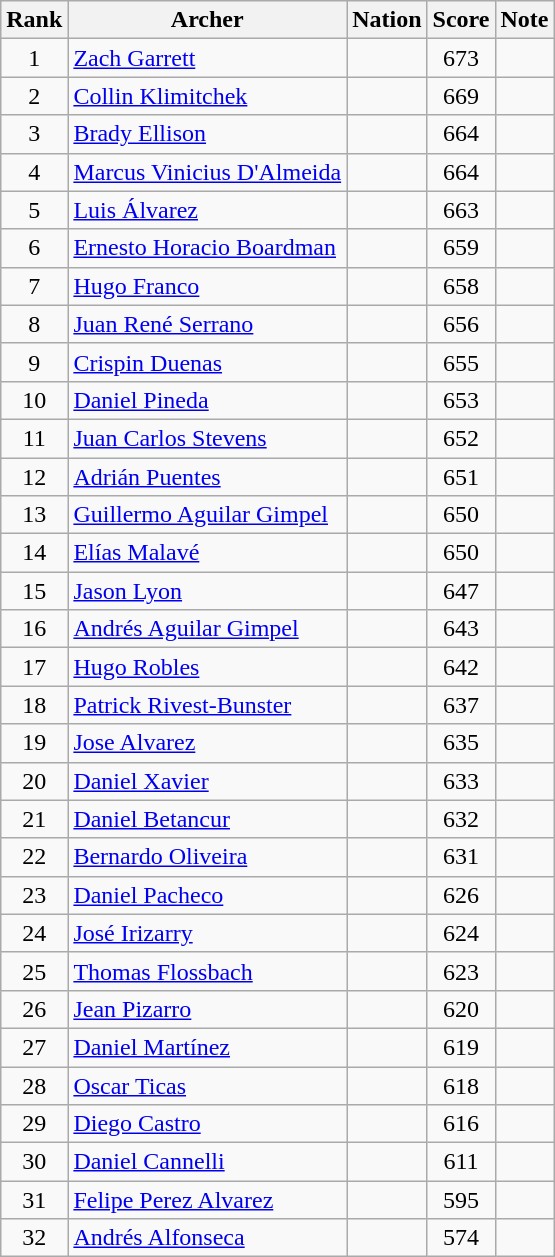<table class="wikitable sortable" style="text-align:center">
<tr>
<th>Rank</th>
<th>Archer</th>
<th>Nation</th>
<th>Score</th>
<th>Note</th>
</tr>
<tr>
<td>1</td>
<td align=left><a href='#'>Zach Garrett</a></td>
<td align=left></td>
<td>673</td>
<td></td>
</tr>
<tr>
<td>2</td>
<td align=left><a href='#'>Collin Klimitchek</a></td>
<td align=left></td>
<td>669</td>
<td></td>
</tr>
<tr>
<td>3</td>
<td align=left><a href='#'>Brady Ellison</a></td>
<td align=left></td>
<td>664</td>
<td></td>
</tr>
<tr>
<td>4</td>
<td align=left><a href='#'>Marcus Vinicius D'Almeida</a></td>
<td align=left></td>
<td>664</td>
<td></td>
</tr>
<tr>
<td>5</td>
<td align=left><a href='#'>Luis Álvarez</a></td>
<td align=left></td>
<td>663</td>
<td></td>
</tr>
<tr>
<td>6</td>
<td align=left><a href='#'>Ernesto Horacio Boardman</a></td>
<td align=left></td>
<td>659</td>
<td></td>
</tr>
<tr>
<td>7</td>
<td align=left><a href='#'>Hugo Franco</a></td>
<td align=left></td>
<td>658</td>
<td></td>
</tr>
<tr>
<td>8</td>
<td align=left><a href='#'>Juan René Serrano</a></td>
<td align=left></td>
<td>656</td>
<td></td>
</tr>
<tr>
<td>9</td>
<td align=left><a href='#'>Crispin Duenas</a></td>
<td align=left></td>
<td>655</td>
<td></td>
</tr>
<tr>
<td>10</td>
<td align=left><a href='#'>Daniel Pineda</a></td>
<td align=left></td>
<td>653</td>
<td></td>
</tr>
<tr>
<td>11</td>
<td align=left><a href='#'>Juan Carlos Stevens</a></td>
<td align=left></td>
<td>652</td>
<td></td>
</tr>
<tr>
<td>12</td>
<td align=left><a href='#'>Adrián Puentes</a></td>
<td align=left></td>
<td>651</td>
<td></td>
</tr>
<tr>
<td>13</td>
<td align=left><a href='#'>Guillermo Aguilar Gimpel</a></td>
<td align=left></td>
<td>650</td>
<td></td>
</tr>
<tr>
<td>14</td>
<td align=left><a href='#'>Elías Malavé</a></td>
<td align=left></td>
<td>650</td>
<td></td>
</tr>
<tr>
<td>15</td>
<td align=left><a href='#'>Jason Lyon</a></td>
<td align=left></td>
<td>647</td>
<td></td>
</tr>
<tr>
<td>16</td>
<td align=left><a href='#'>Andrés Aguilar Gimpel</a></td>
<td align=left></td>
<td>643</td>
<td></td>
</tr>
<tr>
<td>17</td>
<td align=left><a href='#'>Hugo Robles</a></td>
<td align=left></td>
<td>642</td>
<td></td>
</tr>
<tr>
<td>18</td>
<td align=left><a href='#'>Patrick Rivest-Bunster</a></td>
<td align=left></td>
<td>637</td>
<td></td>
</tr>
<tr>
<td>19</td>
<td align=left><a href='#'>Jose Alvarez</a></td>
<td align=left></td>
<td>635</td>
<td></td>
</tr>
<tr>
<td>20</td>
<td align=left><a href='#'>Daniel Xavier</a></td>
<td align=left></td>
<td>633</td>
<td></td>
</tr>
<tr>
<td>21</td>
<td align=left><a href='#'>Daniel Betancur</a></td>
<td align=left></td>
<td>632</td>
<td></td>
</tr>
<tr>
<td>22</td>
<td align=left><a href='#'>Bernardo Oliveira</a></td>
<td align=left></td>
<td>631</td>
<td></td>
</tr>
<tr>
<td>23</td>
<td align=left><a href='#'>Daniel Pacheco</a></td>
<td align=left></td>
<td>626</td>
<td></td>
</tr>
<tr>
<td>24</td>
<td align=left><a href='#'>José Irizarry</a></td>
<td align=left></td>
<td>624</td>
<td></td>
</tr>
<tr>
<td>25</td>
<td align=left><a href='#'>Thomas Flossbach</a></td>
<td align=left></td>
<td>623</td>
<td></td>
</tr>
<tr>
<td>26</td>
<td align=left><a href='#'>Jean Pizarro</a></td>
<td align=left></td>
<td>620</td>
<td></td>
</tr>
<tr>
<td>27</td>
<td align=left><a href='#'>Daniel Martínez</a></td>
<td align=left></td>
<td>619</td>
<td></td>
</tr>
<tr>
<td>28</td>
<td align=left><a href='#'>Oscar Ticas</a></td>
<td align=left></td>
<td>618</td>
<td></td>
</tr>
<tr>
<td>29</td>
<td align=left><a href='#'>Diego Castro</a></td>
<td align=left></td>
<td>616</td>
<td></td>
</tr>
<tr>
<td>30</td>
<td align=left><a href='#'>Daniel Cannelli</a></td>
<td align=left></td>
<td>611</td>
<td></td>
</tr>
<tr>
<td>31</td>
<td align=left><a href='#'>Felipe Perez Alvarez</a></td>
<td align=left></td>
<td>595</td>
<td></td>
</tr>
<tr>
<td>32</td>
<td align=left><a href='#'>Andrés Alfonseca</a></td>
<td align=left></td>
<td>574</td>
<td></td>
</tr>
</table>
